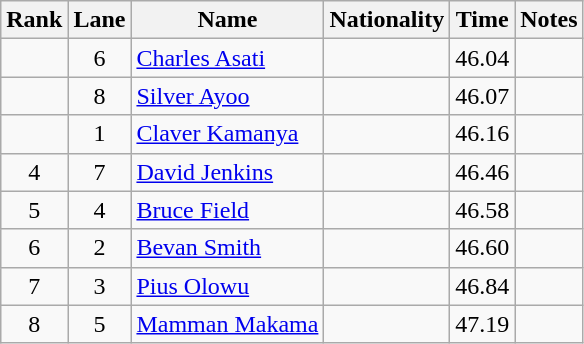<table class="wikitable sortable" style=" text-align:center;">
<tr>
<th scope=col>Rank</th>
<th scope=col>Lane</th>
<th scope=col>Name</th>
<th scope=col>Nationality</th>
<th scope=col>Time</th>
<th scope=col>Notes</th>
</tr>
<tr>
<td></td>
<td>6</td>
<td style="text-align:left;"><a href='#'>Charles Asati</a></td>
<td style="text-align:left;"></td>
<td>46.04</td>
<td></td>
</tr>
<tr>
<td></td>
<td>8</td>
<td style="text-align:left;"><a href='#'>Silver Ayoo</a></td>
<td style="text-align:left;"></td>
<td>46.07</td>
<td></td>
</tr>
<tr>
<td></td>
<td>1</td>
<td style="text-align:left;"><a href='#'>Claver Kamanya</a></td>
<td style="text-align:left;"></td>
<td>46.16</td>
<td></td>
</tr>
<tr>
<td>4</td>
<td>7</td>
<td style="text-align:left;"><a href='#'>David Jenkins</a></td>
<td style="text-align:left;"></td>
<td>46.46</td>
<td></td>
</tr>
<tr>
<td>5</td>
<td>4</td>
<td style="text-align:left;"><a href='#'>Bruce Field</a></td>
<td style="text-align:left;"></td>
<td>46.58</td>
<td></td>
</tr>
<tr>
<td>6</td>
<td>2</td>
<td style="text-align:left;"><a href='#'>Bevan Smith</a></td>
<td style="text-align:left;"></td>
<td>46.60</td>
<td></td>
</tr>
<tr>
<td>7</td>
<td>3</td>
<td style="text-align:left;"><a href='#'>Pius Olowu</a></td>
<td style="text-align:left;"></td>
<td>46.84</td>
<td></td>
</tr>
<tr>
<td>8</td>
<td>5</td>
<td style="text-align:left;"><a href='#'>Mamman Makama</a></td>
<td style="text-align:left;"></td>
<td>47.19</td>
<td></td>
</tr>
</table>
